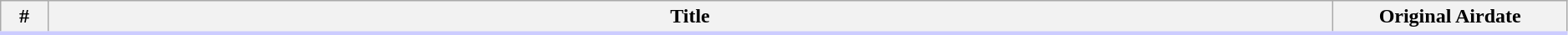<table class="wikitable" width="99%">
<tr style="border-bottom:3px solid #CCF">
<th width="3%">#</th>
<th>Title</th>
<th width="15%">Original Airdate<br></th>
</tr>
</table>
